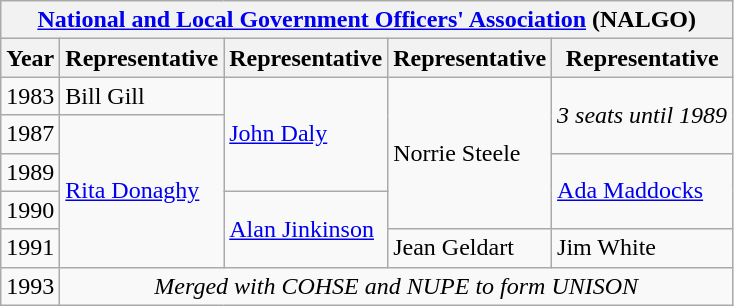<table class="wikitable">
<tr>
<th colspan=5><a href='#'>National and Local Government Officers' Association</a> (NALGO)</th>
</tr>
<tr>
<th>Year</th>
<th>Representative</th>
<th>Representative</th>
<th>Representative</th>
<th>Representative</th>
</tr>
<tr>
<td>1983</td>
<td>Bill Gill</td>
<td rowspan=3><a href='#'>John Daly</a></td>
<td rowspan=4>Norrie Steele</td>
<td rowspan=2><em>3 seats until 1989</em></td>
</tr>
<tr>
<td>1987</td>
<td rowspan=4><a href='#'>Rita Donaghy</a></td>
</tr>
<tr>
<td>1989</td>
<td rowspan=2><a href='#'>Ada Maddocks</a></td>
</tr>
<tr>
<td>1990</td>
<td rowspan=2><a href='#'>Alan Jinkinson</a></td>
</tr>
<tr>
<td>1991</td>
<td>Jean Geldart</td>
<td>Jim White</td>
</tr>
<tr>
<td>1993</td>
<td colspan=4 align="center"><em>Merged with COHSE and NUPE to form UNISON</em></td>
</tr>
</table>
